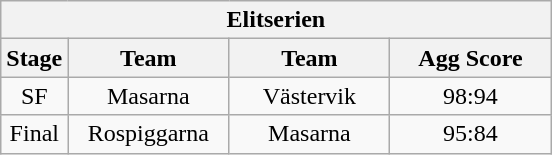<table class="wikitable">
<tr>
<th colspan="4">Elitserien</th>
</tr>
<tr>
<th width=20>Stage</th>
<th width=100>Team</th>
<th width=100>Team</th>
<th width=100>Agg Score</th>
</tr>
<tr align=center>
<td>SF</td>
<td>Masarna</td>
<td>Västervik</td>
<td>98:94</td>
</tr>
<tr align=center>
<td>Final</td>
<td>Rospiggarna</td>
<td>Masarna</td>
<td>95:84</td>
</tr>
</table>
